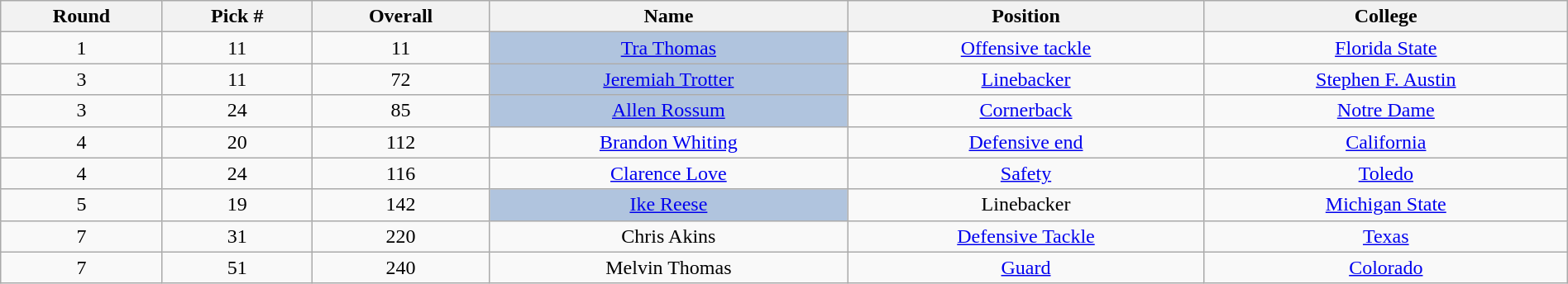<table class="wikitable sortable sortable" style="width: 100%; text-align:center">
<tr>
<th>Round</th>
<th>Pick #</th>
<th>Overall</th>
<th>Name</th>
<th>Position</th>
<th>College</th>
</tr>
<tr>
<td>1</td>
<td>11</td>
<td>11</td>
<td bgcolor=lightsteelblue><a href='#'>Tra Thomas</a></td>
<td><a href='#'>Offensive tackle</a></td>
<td><a href='#'>Florida State</a></td>
</tr>
<tr>
<td>3</td>
<td>11</td>
<td>72</td>
<td bgcolor=lightsteelblue><a href='#'>Jeremiah Trotter</a></td>
<td><a href='#'>Linebacker</a></td>
<td><a href='#'>Stephen F. Austin</a></td>
</tr>
<tr>
<td>3</td>
<td>24</td>
<td>85</td>
<td bgcolor=lightsteelblue><a href='#'>Allen Rossum</a></td>
<td><a href='#'>Cornerback</a></td>
<td><a href='#'>Notre Dame</a></td>
</tr>
<tr>
<td>4</td>
<td>20</td>
<td>112</td>
<td><a href='#'>Brandon Whiting</a></td>
<td><a href='#'>Defensive end</a></td>
<td><a href='#'>California</a></td>
</tr>
<tr>
<td>4</td>
<td>24</td>
<td>116</td>
<td><a href='#'>Clarence Love</a></td>
<td><a href='#'>Safety</a></td>
<td><a href='#'>Toledo</a></td>
</tr>
<tr>
<td>5</td>
<td>19</td>
<td>142</td>
<td bgcolor=lightsteelblue><a href='#'>Ike Reese</a></td>
<td>Linebacker</td>
<td><a href='#'>Michigan State</a></td>
</tr>
<tr>
<td>7</td>
<td>31</td>
<td>220</td>
<td>Chris Akins</td>
<td><a href='#'>Defensive Tackle</a></td>
<td><a href='#'>Texas</a></td>
</tr>
<tr>
<td>7</td>
<td>51</td>
<td>240</td>
<td>Melvin Thomas</td>
<td><a href='#'>Guard</a></td>
<td><a href='#'>Colorado</a></td>
</tr>
</table>
